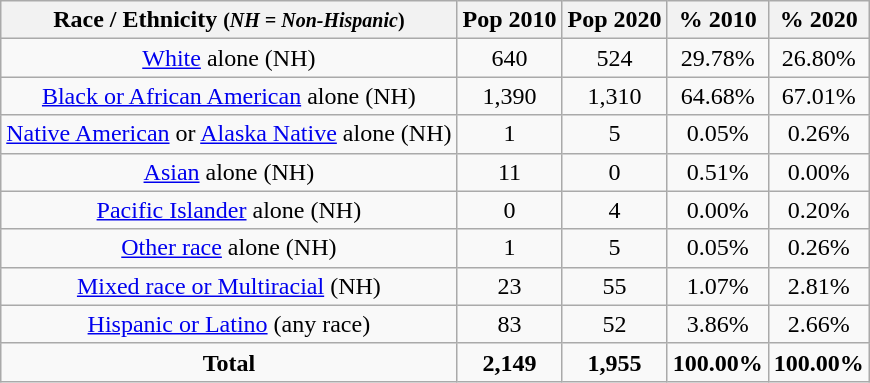<table class="wikitable" style="text-align:center;">
<tr>
<th>Race / Ethnicity <small>(<em>NH = Non-Hispanic</em>)</small></th>
<th>Pop 2010</th>
<th>Pop 2020</th>
<th>% 2010</th>
<th>% 2020</th>
</tr>
<tr>
<td><a href='#'>White</a> alone (NH)</td>
<td>640</td>
<td>524</td>
<td>29.78%</td>
<td>26.80%</td>
</tr>
<tr>
<td><a href='#'>Black or African American</a> alone (NH)</td>
<td>1,390</td>
<td>1,310</td>
<td>64.68%</td>
<td>67.01%</td>
</tr>
<tr>
<td><a href='#'>Native American</a> or <a href='#'>Alaska Native</a> alone (NH)</td>
<td>1</td>
<td>5</td>
<td>0.05%</td>
<td>0.26%</td>
</tr>
<tr>
<td><a href='#'>Asian</a> alone (NH)</td>
<td>11</td>
<td>0</td>
<td>0.51%</td>
<td>0.00%</td>
</tr>
<tr>
<td><a href='#'>Pacific Islander</a> alone (NH)</td>
<td>0</td>
<td>4</td>
<td>0.00%</td>
<td>0.20%</td>
</tr>
<tr>
<td><a href='#'>Other race</a> alone (NH)</td>
<td>1</td>
<td>5</td>
<td>0.05%</td>
<td>0.26%</td>
</tr>
<tr>
<td><a href='#'>Mixed race or Multiracial</a> (NH)</td>
<td>23</td>
<td>55</td>
<td>1.07%</td>
<td>2.81%</td>
</tr>
<tr>
<td><a href='#'>Hispanic or Latino</a> (any race)</td>
<td>83</td>
<td>52</td>
<td>3.86%</td>
<td>2.66%</td>
</tr>
<tr>
<td><strong>Total</strong></td>
<td><strong>2,149</strong></td>
<td><strong>1,955</strong></td>
<td><strong>100.00%</strong></td>
<td><strong>100.00%</strong></td>
</tr>
</table>
